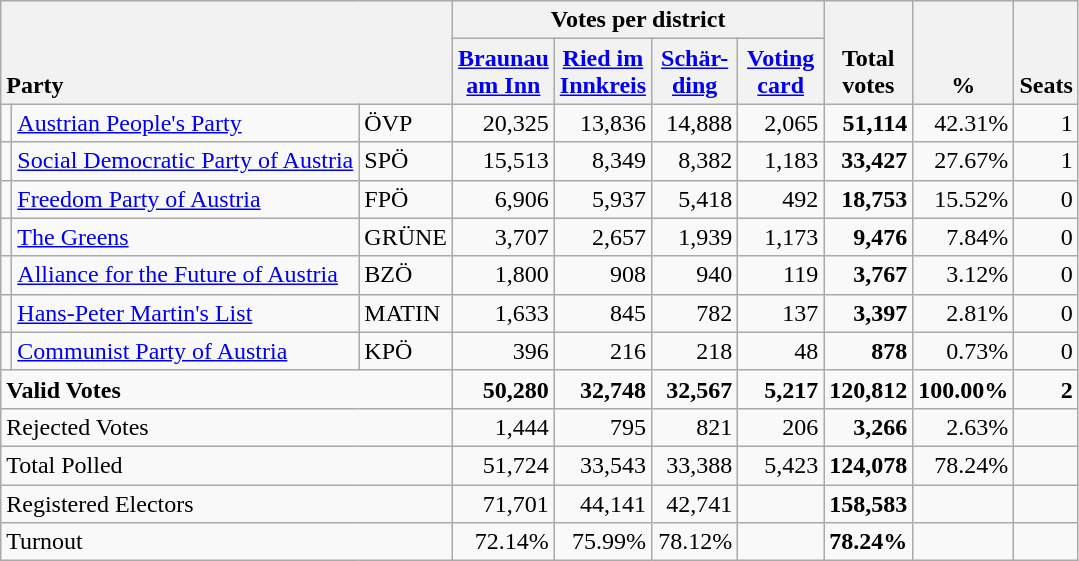<table class="wikitable" border="1" style="text-align:right;">
<tr>
<th style="text-align:left;" valign=bottom rowspan=2 colspan=3>Party</th>
<th colspan=4>Votes per district</th>
<th align=center valign=bottom rowspan=2 width="50">Total<br>votes</th>
<th align=center valign=bottom rowspan=2 width="50">%</th>
<th align=center valign=bottom rowspan=2>Seats</th>
</tr>
<tr>
<th align=center valign=bottom width="50"><a href='#'>Braunau<br>am Inn</a></th>
<th align=center valign=bottom width="50"><a href='#'>Ried im<br>Innkreis</a></th>
<th align=center valign=bottom width="50"><a href='#'>Schär-<br>ding</a></th>
<th align=center valign=bottom width="50"><a href='#'>Voting<br>card</a></th>
</tr>
<tr>
<td></td>
<td align=left><a href='#'>Austrian People's Party</a></td>
<td align=left>ÖVP</td>
<td>20,325</td>
<td>13,836</td>
<td>14,888</td>
<td>2,065</td>
<td><strong>51,114</strong></td>
<td>42.31%</td>
<td>1</td>
</tr>
<tr>
<td></td>
<td align=left style="white-space: nowrap;"><a href='#'>Social Democratic Party of Austria</a></td>
<td align=left>SPÖ</td>
<td>15,513</td>
<td>8,349</td>
<td>8,382</td>
<td>1,183</td>
<td><strong>33,427</strong></td>
<td>27.67%</td>
<td>1</td>
</tr>
<tr>
<td></td>
<td align=left><a href='#'>Freedom Party of Austria</a></td>
<td align=left>FPÖ</td>
<td>6,906</td>
<td>5,937</td>
<td>5,418</td>
<td>492</td>
<td><strong>18,753</strong></td>
<td>15.52%</td>
<td>0</td>
</tr>
<tr>
<td></td>
<td align=left><a href='#'>The Greens</a></td>
<td align=left>GRÜNE</td>
<td>3,707</td>
<td>2,657</td>
<td>1,939</td>
<td>1,173</td>
<td><strong>9,476</strong></td>
<td>7.84%</td>
<td>0</td>
</tr>
<tr>
<td></td>
<td align=left><a href='#'>Alliance for the Future of Austria</a></td>
<td align=left>BZÖ</td>
<td>1,800</td>
<td>908</td>
<td>940</td>
<td>119</td>
<td><strong>3,767</strong></td>
<td>3.12%</td>
<td>0</td>
</tr>
<tr>
<td></td>
<td align=left><a href='#'>Hans-Peter Martin's List</a></td>
<td align=left>MATIN</td>
<td>1,633</td>
<td>845</td>
<td>782</td>
<td>137</td>
<td><strong>3,397</strong></td>
<td>2.81%</td>
<td>0</td>
</tr>
<tr>
<td></td>
<td align=left><a href='#'>Communist Party of Austria</a></td>
<td align=left>KPÖ</td>
<td>396</td>
<td>216</td>
<td>218</td>
<td>48</td>
<td><strong>878</strong></td>
<td>0.73%</td>
<td>0</td>
</tr>
<tr style="font-weight:bold">
<td align=left colspan=3>Valid Votes</td>
<td>50,280</td>
<td>32,748</td>
<td>32,567</td>
<td>5,217</td>
<td>120,812</td>
<td>100.00%</td>
<td>2</td>
</tr>
<tr>
<td align=left colspan=3>Rejected Votes</td>
<td>1,444</td>
<td>795</td>
<td>821</td>
<td>206</td>
<td><strong>3,266</strong></td>
<td>2.63%</td>
<td></td>
</tr>
<tr>
<td align=left colspan=3>Total Polled</td>
<td>51,724</td>
<td>33,543</td>
<td>33,388</td>
<td>5,423</td>
<td><strong>124,078</strong></td>
<td>78.24%</td>
<td></td>
</tr>
<tr>
<td align=left colspan=3>Registered Electors</td>
<td>71,701</td>
<td>44,141</td>
<td>42,741</td>
<td></td>
<td><strong>158,583</strong></td>
<td></td>
<td></td>
</tr>
<tr>
<td align=left colspan=3>Turnout</td>
<td>72.14%</td>
<td>75.99%</td>
<td>78.12%</td>
<td></td>
<td><strong>78.24%</strong></td>
<td></td>
<td></td>
</tr>
</table>
